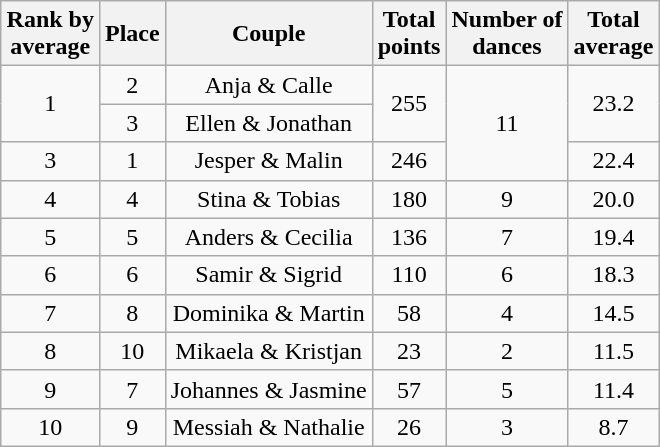<table class="wikitable sortable"  style="margin:auto; text-align:center; white-space:nowrap; width:30%;">
<tr>
<th>Rank by <br> average</th>
<th>Place</th>
<th>Couple</th>
<th>Total <br> points</th>
<th>Number of <br> dances</th>
<th>Total <br> average</th>
</tr>
<tr>
<td rowspan=2>1</td>
<td>2</td>
<td>Anja & Calle</td>
<td rowspan=2>255</td>
<td rowspan=3>11</td>
<td rowspan=2>23.2</td>
</tr>
<tr>
<td>3</td>
<td>Ellen & Jonathan</td>
</tr>
<tr>
<td>3</td>
<td>1</td>
<td>Jesper & Malin</td>
<td>246</td>
<td>22.4</td>
</tr>
<tr>
<td>4</td>
<td>4</td>
<td>Stina & Tobias</td>
<td>180</td>
<td>9</td>
<td>20.0</td>
</tr>
<tr>
<td>5</td>
<td>5</td>
<td>Anders & Cecilia</td>
<td>136</td>
<td>7</td>
<td>19.4</td>
</tr>
<tr>
<td>6</td>
<td>6</td>
<td>Samir & Sigrid</td>
<td>110</td>
<td>6</td>
<td>18.3</td>
</tr>
<tr>
<td>7</td>
<td>8</td>
<td>Dominika & Martin</td>
<td>58</td>
<td>4</td>
<td>14.5</td>
</tr>
<tr>
<td>8</td>
<td>10</td>
<td>Mikaela & Kristjan</td>
<td>23</td>
<td>2</td>
<td>11.5</td>
</tr>
<tr>
<td>9</td>
<td>7</td>
<td>Johannes & Jasmine</td>
<td>57</td>
<td>5</td>
<td>11.4</td>
</tr>
<tr>
<td>10</td>
<td>9</td>
<td>Messiah & Nathalie</td>
<td>26</td>
<td>3</td>
<td>8.7</td>
</tr>
</table>
